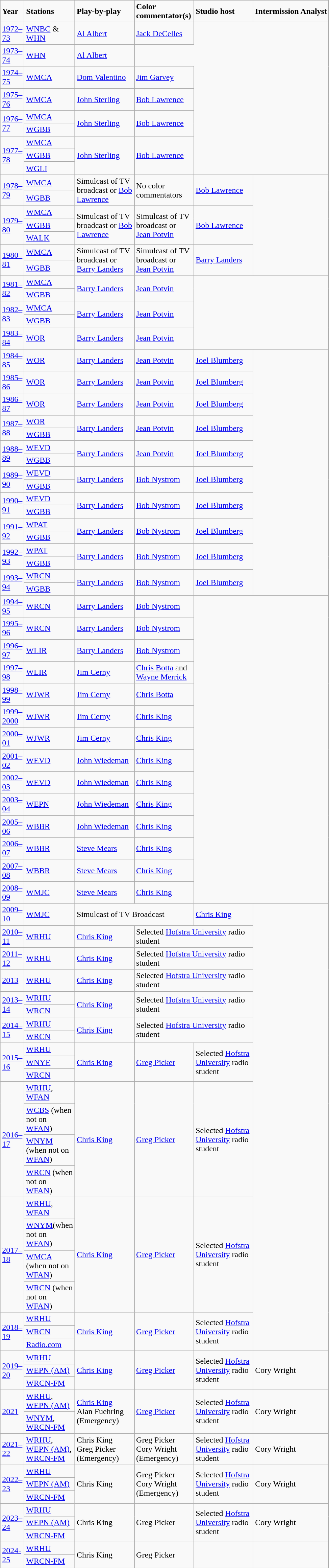<table class="wikitable">
<tr>
<td style="width:40px;"><strong>Year</strong></td>
<td style="width:40px;"><strong>Stations</strong></td>
<td style="width:110px;"><strong>Play-by-play</strong></td>
<td style="width:110px;"><strong>Color commentator(s)</strong></td>
<td style="width:110px;"><strong>Studio host</strong></td>
<td><strong>Intermission Analyst</strong></td>
</tr>
<tr>
<td><a href='#'>1972–73</a></td>
<td><a href='#'>WNBC</a> & <a href='#'>WHN</a></td>
<td><a href='#'>Al Albert</a></td>
<td><a href='#'>Jack DeCelles</a></td>
</tr>
<tr>
<td><a href='#'>1973–74</a></td>
<td><a href='#'>WHN</a></td>
<td><a href='#'>Al Albert</a></td>
</tr>
<tr>
<td><a href='#'>1974–75</a></td>
<td><a href='#'>WMCA</a></td>
<td><a href='#'>Dom Valentino</a></td>
<td><a href='#'>Jim Garvey</a></td>
</tr>
<tr>
<td><a href='#'>1975–76</a></td>
<td><a href='#'>WMCA</a></td>
<td><a href='#'>John Sterling</a></td>
<td><a href='#'>Bob Lawrence</a></td>
</tr>
<tr>
<td rowspan="2"><a href='#'>1976–77</a></td>
<td><a href='#'>WMCA</a></td>
<td rowspan="2"><a href='#'>John Sterling</a></td>
<td rowspan="2"><a href='#'>Bob Lawrence</a></td>
</tr>
<tr>
<td><a href='#'>WGBB</a></td>
</tr>
<tr>
<td rowspan="3"><a href='#'>1977–78</a></td>
<td><a href='#'>WMCA</a></td>
<td rowspan="3"><a href='#'>John Sterling</a></td>
<td rowspan="3"><a href='#'>Bob Lawrence</a></td>
</tr>
<tr>
<td><a href='#'>WGBB</a></td>
</tr>
<tr>
<td><a href='#'>WGLI</a></td>
</tr>
<tr>
<td rowspan="2"><a href='#'>1978–79</a></td>
<td><a href='#'>WMCA</a></td>
<td rowspan="2">Simulcast of TV broadcast or <a href='#'>Bob Lawrence</a></td>
<td rowspan="2">No color commentators</td>
<td rowspan="2"><a href='#'>Bob Lawrence</a></td>
<td rowspan="7"></td>
</tr>
<tr>
<td><a href='#'>WGBB</a></td>
</tr>
<tr>
<td rowspan="3"><a href='#'>1979–80</a></td>
<td><a href='#'>WMCA</a></td>
<td rowspan="3">Simulcast of TV broadcast or <a href='#'>Bob Lawrence</a></td>
<td rowspan="3">Simulcast of TV broadcast or <a href='#'>Jean Potvin</a></td>
<td rowspan="3"><a href='#'>Bob Lawrence</a></td>
</tr>
<tr>
<td><a href='#'>WGBB</a></td>
</tr>
<tr>
<td><a href='#'>WALK</a></td>
</tr>
<tr>
<td rowspan="2"><a href='#'>1980–81</a></td>
<td><a href='#'>WMCA</a></td>
<td rowspan="2">Simulcast of TV broadcast or <a href='#'>Barry Landers</a></td>
<td rowspan="2">Simulcast of TV broadcast or <a href='#'>Jean Potvin</a></td>
<td rowspan="2"><a href='#'>Barry Landers</a></td>
</tr>
<tr>
<td><a href='#'>WGBB</a></td>
</tr>
<tr>
<td rowspan="2"><a href='#'>1981–82</a></td>
<td><a href='#'>WMCA</a></td>
<td rowspan="2"><a href='#'>Barry Landers</a></td>
<td rowspan="2"><a href='#'>Jean Potvin</a></td>
</tr>
<tr>
<td><a href='#'>WGBB</a></td>
</tr>
<tr>
<td rowspan="2"><a href='#'>1982–83</a></td>
<td><a href='#'>WMCA</a></td>
<td rowspan="2"><a href='#'>Barry Landers</a></td>
<td rowspan="2"><a href='#'>Jean Potvin</a></td>
</tr>
<tr>
<td><a href='#'>WGBB</a></td>
</tr>
<tr>
<td><a href='#'>1983–84</a></td>
<td><a href='#'>WOR</a></td>
<td><a href='#'>Barry Landers</a></td>
<td><a href='#'>Jean Potvin</a></td>
</tr>
<tr>
<td><a href='#'>1984–85</a></td>
<td><a href='#'>WOR</a></td>
<td><a href='#'>Barry Landers</a></td>
<td><a href='#'>Jean Potvin</a></td>
<td><a href='#'>Joel Blumberg</a></td>
<td rowspan="17"></td>
</tr>
<tr>
<td><a href='#'>1985–86</a></td>
<td><a href='#'>WOR</a></td>
<td><a href='#'>Barry Landers</a></td>
<td><a href='#'>Jean Potvin</a></td>
<td><a href='#'>Joel Blumberg</a></td>
</tr>
<tr>
<td><a href='#'>1986–87</a></td>
<td><a href='#'>WOR</a></td>
<td><a href='#'>Barry Landers</a></td>
<td><a href='#'>Jean Potvin</a></td>
<td><a href='#'>Joel Blumberg</a></td>
</tr>
<tr>
<td rowspan="2"><a href='#'>1987–88</a></td>
<td><a href='#'>WOR</a></td>
<td rowspan="2"><a href='#'>Barry Landers</a></td>
<td rowspan="2"><a href='#'>Jean Potvin</a></td>
<td rowspan="2"><a href='#'>Joel Blumberg</a></td>
</tr>
<tr>
<td><a href='#'>WGBB</a></td>
</tr>
<tr>
<td rowspan="2"><a href='#'>1988–89</a></td>
<td><a href='#'>WEVD</a></td>
<td rowspan="2"><a href='#'>Barry Landers</a></td>
<td rowspan="2"><a href='#'>Jean Potvin</a></td>
<td rowspan="2"><a href='#'>Joel Blumberg</a></td>
</tr>
<tr>
<td><a href='#'>WGBB</a></td>
</tr>
<tr>
<td rowspan="2"><a href='#'>1989–90</a></td>
<td><a href='#'>WEVD</a></td>
<td rowspan="2"><a href='#'>Barry Landers</a></td>
<td rowspan="2"><a href='#'>Bob Nystrom</a></td>
<td rowspan="2"><a href='#'>Joel Blumberg</a></td>
</tr>
<tr>
<td><a href='#'>WGBB</a></td>
</tr>
<tr>
<td rowspan="2"><a href='#'>1990–91</a></td>
<td><a href='#'>WEVD</a></td>
<td rowspan="2"><a href='#'>Barry Landers</a></td>
<td rowspan="2"><a href='#'>Bob Nystrom</a></td>
<td rowspan="2"><a href='#'>Joel Blumberg</a></td>
</tr>
<tr>
<td><a href='#'>WGBB</a></td>
</tr>
<tr>
<td rowspan="2"><a href='#'>1991–92</a></td>
<td><a href='#'>WPAT</a></td>
<td rowspan="2"><a href='#'>Barry Landers</a></td>
<td rowspan="2"><a href='#'>Bob Nystrom</a></td>
<td rowspan="2"><a href='#'>Joel Blumberg</a></td>
</tr>
<tr>
<td><a href='#'>WGBB</a></td>
</tr>
<tr>
<td rowspan="2"><a href='#'>1992–93</a></td>
<td><a href='#'>WPAT</a></td>
<td rowspan="2"><a href='#'>Barry Landers</a></td>
<td rowspan="2"><a href='#'>Bob Nystrom</a></td>
<td rowspan="2"><a href='#'>Joel Blumberg</a></td>
</tr>
<tr>
<td><a href='#'>WGBB</a></td>
</tr>
<tr>
<td rowspan="2"><a href='#'>1993–94</a></td>
<td><a href='#'>WRCN</a></td>
<td rowspan="2"><a href='#'>Barry Landers</a></td>
<td rowspan="2"><a href='#'>Bob Nystrom</a></td>
<td rowspan="2"><a href='#'>Joel Blumberg</a></td>
</tr>
<tr>
<td><a href='#'>WGBB</a></td>
</tr>
<tr>
<td><a href='#'>1994–95</a></td>
<td><a href='#'>WRCN</a></td>
<td><a href='#'>Barry Landers</a></td>
<td><a href='#'>Bob Nystrom</a></td>
</tr>
<tr>
<td><a href='#'>1995–96</a></td>
<td><a href='#'>WRCN</a></td>
<td><a href='#'>Barry Landers</a></td>
<td><a href='#'>Bob Nystrom</a></td>
</tr>
<tr>
<td><a href='#'>1996–97</a></td>
<td><a href='#'>WLIR</a></td>
<td><a href='#'>Barry Landers</a></td>
<td><a href='#'>Bob Nystrom</a></td>
</tr>
<tr>
<td><a href='#'>1997–98</a></td>
<td><a href='#'>WLIR</a></td>
<td><a href='#'>Jim Cerny</a></td>
<td><a href='#'>Chris Botta</a> and <a href='#'>Wayne Merrick</a></td>
</tr>
<tr>
<td><a href='#'>1998–99</a></td>
<td><a href='#'>WJWR</a></td>
<td><a href='#'>Jim Cerny</a></td>
<td><a href='#'>Chris Botta</a></td>
</tr>
<tr>
<td><a href='#'>1999–2000</a></td>
<td><a href='#'>WJWR</a></td>
<td><a href='#'>Jim Cerny</a></td>
<td><a href='#'>Chris King</a></td>
</tr>
<tr>
<td><a href='#'>2000–01</a></td>
<td><a href='#'>WJWR</a></td>
<td><a href='#'>Jim Cerny</a></td>
<td><a href='#'>Chris King</a></td>
</tr>
<tr>
<td><a href='#'>2001–02</a></td>
<td><a href='#'>WEVD</a></td>
<td><a href='#'>John Wiedeman</a></td>
<td><a href='#'>Chris King</a></td>
</tr>
<tr>
<td><a href='#'>2002–03</a></td>
<td><a href='#'>WEVD</a></td>
<td><a href='#'>John Wiedeman</a></td>
<td><a href='#'>Chris King</a></td>
</tr>
<tr>
<td><a href='#'>2003–04</a></td>
<td><a href='#'>WEPN</a></td>
<td><a href='#'>John Wiedeman</a></td>
<td><a href='#'>Chris King</a></td>
</tr>
<tr>
<td><a href='#'>2005–06</a></td>
<td><a href='#'>WBBR</a></td>
<td><a href='#'>John Wiedeman</a></td>
<td><a href='#'>Chris King</a></td>
</tr>
<tr>
<td><a href='#'>2006–07</a></td>
<td><a href='#'>WBBR</a></td>
<td><a href='#'>Steve Mears</a></td>
<td><a href='#'>Chris King</a></td>
</tr>
<tr>
<td><a href='#'>2007–08</a></td>
<td><a href='#'>WBBR</a></td>
<td><a href='#'>Steve Mears</a></td>
<td><a href='#'>Chris King</a></td>
</tr>
<tr>
<td><a href='#'>2008–09</a></td>
<td><a href='#'>WMJC</a></td>
<td><a href='#'>Steve Mears</a></td>
<td><a href='#'>Chris King</a></td>
</tr>
<tr>
<td><a href='#'>2009–10</a></td>
<td><a href='#'>WMJC</a></td>
<td colspan="2">Simulcast of TV Broadcast</td>
<td><a href='#'>Chris King</a></td>
<td rowspan="22"></td>
</tr>
<tr>
<td><a href='#'>2010–11</a></td>
<td><a href='#'>WRHU</a></td>
<td><a href='#'>Chris King</a></td>
<td colspan="2">Selected <a href='#'>Hofstra University</a> radio student</td>
</tr>
<tr>
<td><a href='#'>2011–12</a></td>
<td><a href='#'>WRHU</a></td>
<td><a href='#'>Chris King</a></td>
<td colspan="2">Selected <a href='#'>Hofstra University</a> radio student</td>
</tr>
<tr>
<td><a href='#'>2013</a></td>
<td><a href='#'>WRHU</a></td>
<td><a href='#'>Chris King</a></td>
<td colspan="2">Selected <a href='#'>Hofstra University</a> radio student</td>
</tr>
<tr>
<td rowspan="2"><a href='#'>2013–14</a></td>
<td><a href='#'>WRHU</a></td>
<td rowspan="2"><a href='#'>Chris King</a></td>
<td colspan="2" rowspan="2">Selected <a href='#'>Hofstra University</a> radio student</td>
</tr>
<tr>
<td><a href='#'>WRCN</a></td>
</tr>
<tr>
<td rowspan="2"><a href='#'>2014–15</a></td>
<td><a href='#'>WRHU</a></td>
<td rowspan="2"><a href='#'>Chris King</a></td>
<td colspan="2" rowspan="2">Selected <a href='#'>Hofstra University</a> radio student</td>
</tr>
<tr>
<td><a href='#'>WRCN</a></td>
</tr>
<tr>
<td rowspan="3"><a href='#'>2015–16</a></td>
<td><a href='#'>WRHU</a></td>
<td rowspan="3"><a href='#'>Chris King</a></td>
<td rowspan="3"><a href='#'>Greg Picker</a></td>
<td rowspan="3">Selected <a href='#'>Hofstra University</a> radio student</td>
</tr>
<tr>
<td><a href='#'>WNYE</a></td>
</tr>
<tr>
<td><a href='#'>WRCN</a></td>
</tr>
<tr>
<td rowspan="4"><a href='#'>2016–17</a></td>
<td><a href='#'>WRHU</a>, <a href='#'>WFAN</a></td>
<td rowspan="4"><a href='#'>Chris King</a></td>
<td rowspan="4"><a href='#'>Greg Picker</a></td>
<td rowspan="4">Selected <a href='#'>Hofstra University</a> radio student</td>
</tr>
<tr>
<td><a href='#'>WCBS</a> (when not on <a href='#'>WFAN</a>)</td>
</tr>
<tr>
<td><a href='#'>WNYM</a> (when not on <a href='#'>WFAN</a>)</td>
</tr>
<tr>
<td><a href='#'>WRCN</a> (when not on <a href='#'>WFAN</a>)</td>
</tr>
<tr>
<td rowspan="4"><a href='#'>2017–18</a></td>
<td><a href='#'>WRHU</a>, <a href='#'>WFAN</a></td>
<td rowspan="4"><a href='#'>Chris King</a></td>
<td rowspan="4"><a href='#'>Greg Picker</a></td>
<td rowspan="4">Selected <a href='#'>Hofstra University</a> radio student</td>
</tr>
<tr>
<td><a href='#'>WNYM</a>(when not on <a href='#'>WFAN</a>)</td>
</tr>
<tr>
<td><a href='#'>WMCA</a> (when not on <a href='#'>WFAN</a>)</td>
</tr>
<tr>
<td><a href='#'>WRCN</a> (when not on <a href='#'>WFAN</a>)</td>
</tr>
<tr>
<td rowspan="3"><a href='#'>2018–19</a></td>
<td><a href='#'>WRHU</a></td>
<td rowspan="3"><a href='#'>Chris King</a></td>
<td rowspan="3"><a href='#'>Greg Picker</a></td>
<td rowspan="3">Selected <a href='#'>Hofstra University</a> radio student</td>
</tr>
<tr>
<td><a href='#'>WRCN</a></td>
</tr>
<tr>
<td><a href='#'>Radio.com</a></td>
</tr>
<tr>
<td rowspan="3"><a href='#'>2019–20</a></td>
<td><a href='#'>WRHU</a></td>
<td rowspan="3"><a href='#'>Chris King</a></td>
<td rowspan="3"><a href='#'>Greg Picker</a></td>
<td rowspan="3">Selected <a href='#'>Hofstra University</a> radio student</td>
<td rowspan="3">Cory Wright</td>
</tr>
<tr>
<td><a href='#'>WEPN (AM)</a></td>
</tr>
<tr>
<td><a href='#'>WRCN-FM</a></td>
</tr>
<tr>
<td rowspan="2"><a href='#'>2021</a></td>
<td><a href='#'>WRHU</a>, <a href='#'>WEPN (AM)</a></td>
<td rowspan="2"><a href='#'>Chris King</a><br>Alan Fuehring (Emergency)</td>
<td rowspan="2"><a href='#'>Greg Picker</a></td>
<td rowspan="2">Selected <a href='#'>Hofstra University</a> radio student</td>
<td rowspan="2">Cory Wright</td>
</tr>
<tr>
<td><a href='#'>WNYM</a>, <a href='#'>WRCN-FM</a></td>
</tr>
<tr>
<td><a href='#'>2021–22</a></td>
<td><a href='#'>WRHU</a>, <a href='#'>WEPN (AM)</a>, <a href='#'>WRCN-FM</a></td>
<td>Chris King<br>Greg Picker (Emergency)</td>
<td>Greg Picker<br>Cory Wright (Emergency)</td>
<td>Selected <a href='#'>Hofstra University</a> radio student</td>
<td>Cory Wright</td>
</tr>
<tr>
<td rowspan="3"><a href='#'>2022–23</a></td>
<td><a href='#'>WRHU</a></td>
<td rowspan="3">Chris King</td>
<td rowspan="3">Greg Picker<br>Cory Wright (Emergency)</td>
<td rowspan="3">Selected <a href='#'>Hofstra University</a> radio student</td>
<td rowspan="3">Cory Wright</td>
</tr>
<tr>
<td><a href='#'>WEPN (AM)</a></td>
</tr>
<tr>
<td><a href='#'>WRCN-FM</a></td>
</tr>
<tr>
<td rowspan="3"><a href='#'>2023–24</a></td>
<td><a href='#'>WRHU</a></td>
<td rowspan="3">Chris King</td>
<td rowspan="3">Greg Picker</td>
<td rowspan="3">Selected <a href='#'>Hofstra University</a> radio student</td>
<td rowspan="3">Cory Wright</td>
</tr>
<tr>
<td><a href='#'>WEPN (AM)</a></td>
</tr>
<tr>
<td><a href='#'>WRCN-FM</a></td>
</tr>
<tr>
<td rowspan="2"><a href='#'>2024-25</a></td>
<td><a href='#'>WRHU</a></td>
<td rowspan="2">Chris King</td>
<td rowspan="2">Greg Picker</td>
<td rowspan="2"></td>
<td rowspan="2"></td>
</tr>
<tr>
<td><a href='#'>WRCN-FM</a></td>
</tr>
</table>
